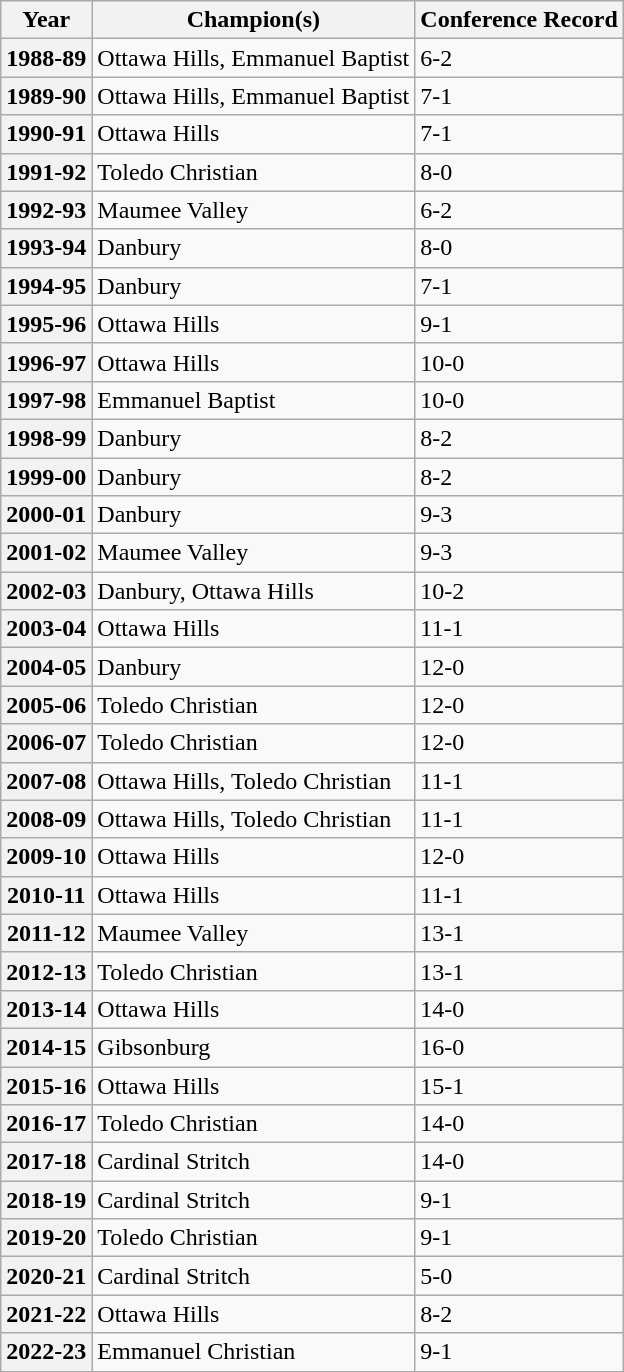<table class="wikitable">
<tr>
<th><strong>Year</strong></th>
<th><strong>Champion(s)</strong></th>
<th>Conference Record</th>
</tr>
<tr>
<th>1988-89</th>
<td>Ottawa Hills, Emmanuel Baptist</td>
<td>6-2</td>
</tr>
<tr>
<th>1989-90</th>
<td>Ottawa Hills, Emmanuel Baptist</td>
<td>7-1</td>
</tr>
<tr>
<th>1990-91</th>
<td>Ottawa Hills</td>
<td>7-1</td>
</tr>
<tr>
<th>1991-92</th>
<td>Toledo Christian</td>
<td>8-0</td>
</tr>
<tr>
<th>1992-93</th>
<td>Maumee Valley</td>
<td>6-2</td>
</tr>
<tr>
<th>1993-94</th>
<td>Danbury</td>
<td>8-0</td>
</tr>
<tr>
<th>1994-95</th>
<td>Danbury</td>
<td>7-1</td>
</tr>
<tr>
<th>1995-96</th>
<td>Ottawa Hills</td>
<td>9-1</td>
</tr>
<tr>
<th>1996-97</th>
<td>Ottawa Hills</td>
<td>10-0</td>
</tr>
<tr>
<th>1997-98</th>
<td>Emmanuel Baptist</td>
<td>10-0</td>
</tr>
<tr>
<th>1998-99</th>
<td>Danbury</td>
<td>8-2</td>
</tr>
<tr>
<th>1999-00</th>
<td>Danbury</td>
<td>8-2</td>
</tr>
<tr>
<th>2000-01</th>
<td>Danbury</td>
<td>9-3</td>
</tr>
<tr>
<th>2001-02</th>
<td>Maumee Valley</td>
<td>9-3</td>
</tr>
<tr>
<th>2002-03</th>
<td>Danbury, Ottawa Hills</td>
<td>10-2</td>
</tr>
<tr>
<th>2003-04</th>
<td>Ottawa Hills</td>
<td>11-1</td>
</tr>
<tr>
<th>2004-05</th>
<td>Danbury</td>
<td>12-0</td>
</tr>
<tr>
<th>2005-06</th>
<td>Toledo Christian</td>
<td>12-0</td>
</tr>
<tr>
<th>2006-07</th>
<td>Toledo Christian</td>
<td>12-0</td>
</tr>
<tr>
<th>2007-08</th>
<td>Ottawa Hills, Toledo Christian</td>
<td>11-1</td>
</tr>
<tr>
<th>2008-09</th>
<td>Ottawa Hills, Toledo Christian</td>
<td>11-1</td>
</tr>
<tr>
<th>2009-10</th>
<td>Ottawa Hills</td>
<td>12-0</td>
</tr>
<tr>
<th>2010-11</th>
<td>Ottawa Hills</td>
<td>11-1</td>
</tr>
<tr>
<th>2011-12</th>
<td>Maumee Valley</td>
<td>13-1</td>
</tr>
<tr>
<th>2012-13</th>
<td>Toledo Christian</td>
<td>13-1</td>
</tr>
<tr>
<th>2013-14</th>
<td>Ottawa Hills</td>
<td>14-0</td>
</tr>
<tr>
<th>2014-15</th>
<td>Gibsonburg</td>
<td>16-0</td>
</tr>
<tr>
<th>2015-16</th>
<td>Ottawa Hills</td>
<td>15-1</td>
</tr>
<tr>
<th>2016-17</th>
<td>Toledo Christian</td>
<td>14-0</td>
</tr>
<tr>
<th>2017-18</th>
<td>Cardinal Stritch</td>
<td>14-0</td>
</tr>
<tr>
<th>2018-19</th>
<td>Cardinal Stritch</td>
<td>9-1</td>
</tr>
<tr>
<th>2019-20</th>
<td>Toledo Christian</td>
<td>9-1</td>
</tr>
<tr>
<th>2020-21</th>
<td>Cardinal Stritch</td>
<td>5-0</td>
</tr>
<tr>
<th>2021-22</th>
<td>Ottawa Hills</td>
<td>8-2</td>
</tr>
<tr>
<th>2022-23</th>
<td>Emmanuel Christian</td>
<td>9-1</td>
</tr>
</table>
